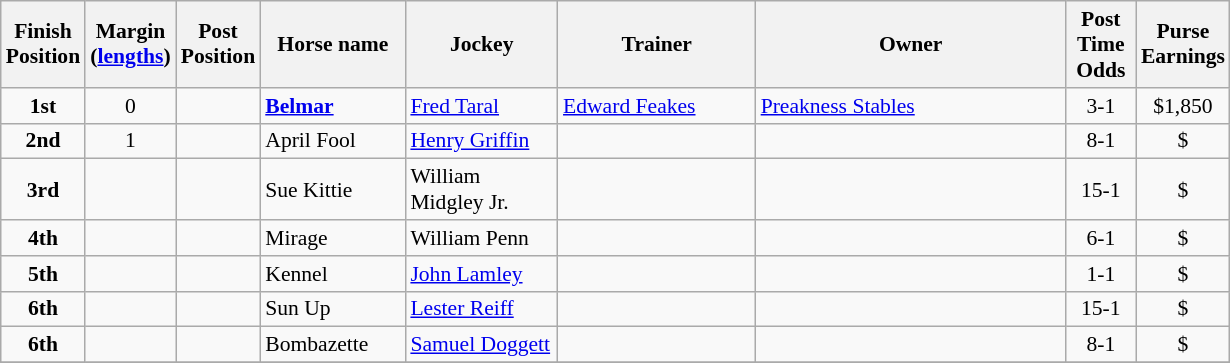<table class="wikitable sortable" | border="2" cellpadding="1" style="border-collapse: collapse; font-size:90%">
<tr>
<th width="30px">Finish <br><span>Position</span></th>
<th width="30px">Margin<br> <span>(<a href='#'>lengths</a>)</span></th>
<th width="30px">Post<br><span>Position</span></th>
<th width="90px">Horse name</th>
<th width="95px">Jockey</th>
<th width="125px">Trainer</th>
<th width="200px">Owner</th>
<th width="40px">Post<br><span>Time Odds</span></th>
<th width="40px">Purse<br><span>Earnings</span></th>
</tr>
<tr>
<td align=center><strong>1<span>st</span></strong></td>
<td align=center>0</td>
<td align=center></td>
<td><strong><a href='#'>Belmar</a></strong></td>
<td><a href='#'>Fred Taral</a></td>
<td><a href='#'>Edward Feakes</a></td>
<td><a href='#'>Preakness Stables</a></td>
<td align=center>3-1</td>
<td align=center>$1,850</td>
</tr>
<tr>
<td align=center><strong>2<span>nd</span></strong></td>
<td align=center>1</td>
<td align=center></td>
<td>April Fool</td>
<td><a href='#'>Henry Griffin</a></td>
<td></td>
<td></td>
<td align=center>8-1</td>
<td align=center>$</td>
</tr>
<tr>
<td align=center><strong>3<span>rd</span></strong></td>
<td align=center></td>
<td align=center></td>
<td>Sue Kittie</td>
<td>William Midgley Jr.</td>
<td></td>
<td></td>
<td align=center>15-1</td>
<td align=center>$</td>
</tr>
<tr>
<td align=center><strong>4<span>th</span></strong></td>
<td align=center></td>
<td align=center></td>
<td>Mirage</td>
<td>William Penn</td>
<td></td>
<td></td>
<td align=center>6-1</td>
<td align=center>$</td>
</tr>
<tr>
<td align=center><strong>5<span>th</span></strong></td>
<td align=center></td>
<td align=center></td>
<td>Kennel</td>
<td><a href='#'>John Lamley</a></td>
<td></td>
<td></td>
<td align=center>1-1</td>
<td align=center>$</td>
</tr>
<tr>
<td align=center><strong>6<span>th</span></strong></td>
<td align=center></td>
<td align=center></td>
<td>Sun Up</td>
<td><a href='#'>Lester Reiff</a></td>
<td></td>
<td></td>
<td align=center>15-1</td>
<td align=center>$</td>
</tr>
<tr>
<td align=center><strong>6<span>th</span></strong></td>
<td align=center></td>
<td align=center></td>
<td>Bombazette</td>
<td><a href='#'>Samuel Doggett</a></td>
<td></td>
<td></td>
<td align=center>8-1</td>
<td align=center>$</td>
</tr>
<tr>
</tr>
</table>
